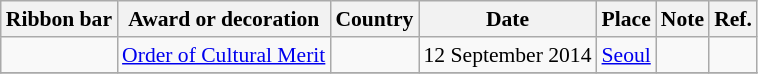<table class="wikitable sortable" style="font-size: 90%;">
<tr>
<th class="unsortable">Ribbon bar</th>
<th>Award or decoration</th>
<th>Country</th>
<th>Date</th>
<th>Place</th>
<th class="unsortable">Note</th>
<th class="unsortable">Ref.</th>
</tr>
<tr>
<td></td>
<td><a href='#'>Order of Cultural Merit</a></td>
<td></td>
<td align=center> 12 September 2014</td>
<td><a href='#'>Seoul</a></td>
<td></td>
<td></td>
</tr>
<tr>
</tr>
</table>
